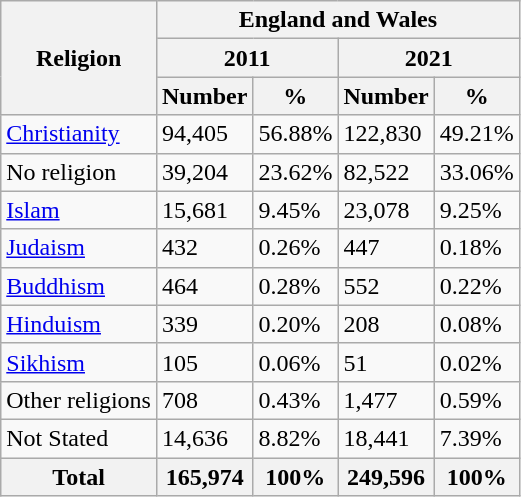<table class="sortable wikitable">
<tr>
<th rowspan="3">Religion</th>
<th colspan="4">England and Wales</th>
</tr>
<tr>
<th colspan="2">2011</th>
<th colspan="2">2021</th>
</tr>
<tr>
<th>Number</th>
<th>%</th>
<th>Number</th>
<th>%</th>
</tr>
<tr>
<td> <a href='#'>Christianity</a></td>
<td>94,405</td>
<td>56.88%</td>
<td>122,830</td>
<td>49.21%</td>
</tr>
<tr>
<td>No religion</td>
<td>39,204</td>
<td>23.62%</td>
<td>82,522</td>
<td>33.06%</td>
</tr>
<tr>
<td> <a href='#'>Islam</a></td>
<td>15,681</td>
<td>9.45%</td>
<td>23,078</td>
<td>9.25%</td>
</tr>
<tr>
<td> <a href='#'>Judaism</a></td>
<td>432</td>
<td>0.26%</td>
<td>447</td>
<td>0.18%</td>
</tr>
<tr>
<td> <a href='#'>Buddhism</a></td>
<td>464</td>
<td>0.28%</td>
<td>552</td>
<td>0.22%</td>
</tr>
<tr>
<td> <a href='#'>Hinduism</a></td>
<td>339</td>
<td>0.20%</td>
<td>208</td>
<td>0.08%</td>
</tr>
<tr>
<td> <a href='#'>Sikhism</a></td>
<td>105</td>
<td>0.06%</td>
<td>51</td>
<td>0.02%</td>
</tr>
<tr>
<td>Other religions</td>
<td>708</td>
<td>0.43%</td>
<td>1,477</td>
<td>0.59%</td>
</tr>
<tr>
<td>Not Stated</td>
<td>14,636</td>
<td>8.82%</td>
<td>18,441</td>
<td>7.39%</td>
</tr>
<tr>
<th>Total</th>
<th>165,974</th>
<th>100%</th>
<th>249,596</th>
<th>100%</th>
</tr>
</table>
